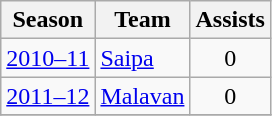<table class="wikitable" style="text-align: center;">
<tr>
<th>Season</th>
<th>Team</th>
<th>Assists</th>
</tr>
<tr>
<td><a href='#'>2010–11</a></td>
<td align="left"><a href='#'>Saipa</a></td>
<td>0</td>
</tr>
<tr>
<td><a href='#'>2011–12</a></td>
<td align="left"><a href='#'>Malavan</a></td>
<td>0</td>
</tr>
<tr>
</tr>
</table>
